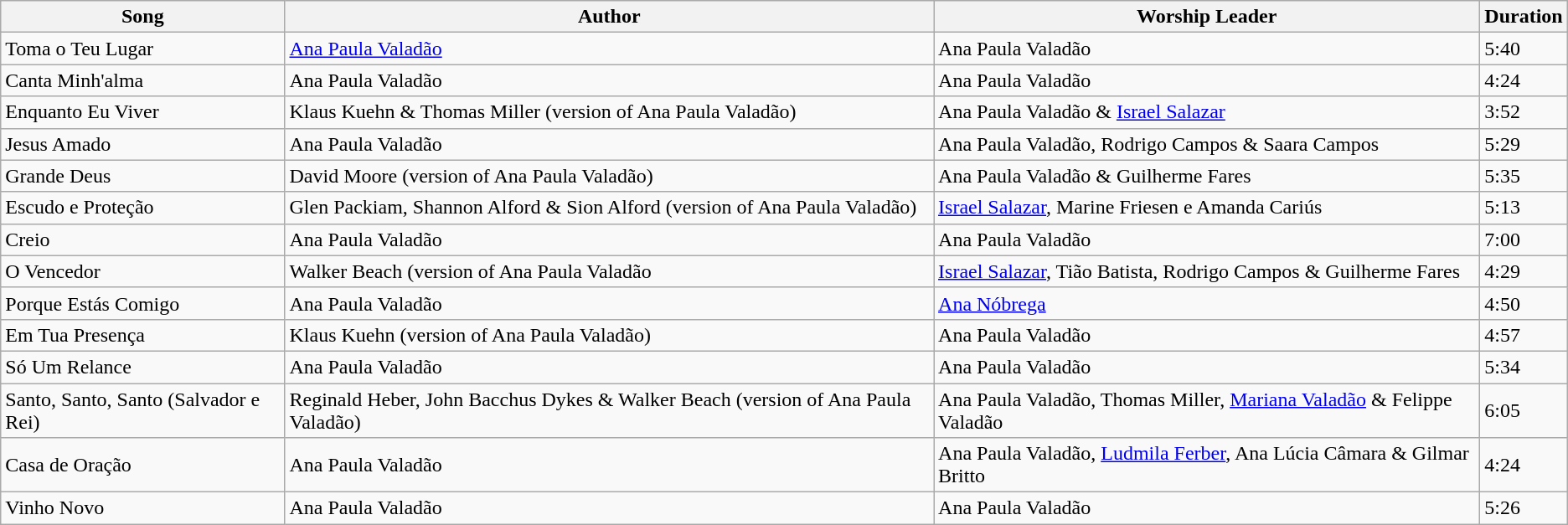<table class="wikitable">
<tr>
<th>Song</th>
<th>Author</th>
<th>Worship Leader</th>
<th>Duration</th>
</tr>
<tr>
<td>Toma o Teu Lugar</td>
<td><a href='#'>Ana Paula Valadão</a></td>
<td>Ana Paula Valadão</td>
<td>5:40</td>
</tr>
<tr>
<td>Canta Minh'alma</td>
<td>Ana Paula Valadão</td>
<td>Ana Paula Valadão</td>
<td>4:24</td>
</tr>
<tr>
<td>Enquanto Eu Viver</td>
<td>Klaus Kuehn & Thomas Miller (version of Ana Paula Valadão)</td>
<td>Ana Paula Valadão & <a href='#'>Israel Salazar</a></td>
<td>3:52</td>
</tr>
<tr>
<td>Jesus Amado</td>
<td>Ana Paula Valadão</td>
<td>Ana Paula Valadão, Rodrigo Campos & Saara Campos</td>
<td>5:29</td>
</tr>
<tr>
<td>Grande Deus</td>
<td>David Moore (version of Ana Paula Valadão)</td>
<td>Ana Paula Valadão & Guilherme Fares</td>
<td>5:35</td>
</tr>
<tr>
<td>Escudo e Proteção</td>
<td>Glen Packiam, Shannon Alford & Sion Alford (version of Ana Paula Valadão)</td>
<td><a href='#'>Israel Salazar</a>, Marine Friesen e Amanda Cariús</td>
<td>5:13</td>
</tr>
<tr>
<td>Creio</td>
<td>Ana Paula Valadão</td>
<td>Ana Paula Valadão</td>
<td>7:00</td>
</tr>
<tr>
<td>O Vencedor</td>
<td>Walker Beach (version of Ana Paula Valadão</td>
<td><a href='#'>Israel Salazar</a>, Tião Batista, Rodrigo Campos & Guilherme Fares</td>
<td>4:29</td>
</tr>
<tr>
<td>Porque Estás Comigo</td>
<td>Ana Paula Valadão</td>
<td><a href='#'>Ana Nóbrega</a></td>
<td>4:50</td>
</tr>
<tr>
<td>Em Tua Presença</td>
<td>Klaus Kuehn (version of Ana Paula Valadão)</td>
<td>Ana Paula Valadão</td>
<td>4:57</td>
</tr>
<tr>
<td>Só Um Relance</td>
<td>Ana Paula Valadão</td>
<td>Ana Paula Valadão</td>
<td>5:34</td>
</tr>
<tr>
<td>Santo, Santo, Santo (Salvador e Rei)</td>
<td>Reginald Heber, John Bacchus Dykes & Walker Beach (version of Ana Paula Valadão)</td>
<td>Ana Paula Valadão, Thomas Miller, <a href='#'>Mariana Valadão</a> & Felippe Valadão</td>
<td>6:05</td>
</tr>
<tr>
<td>Casa de Oração</td>
<td>Ana Paula Valadão</td>
<td>Ana Paula Valadão, <a href='#'>Ludmila Ferber</a>, Ana Lúcia Câmara & Gilmar Britto</td>
<td>4:24</td>
</tr>
<tr>
<td>Vinho Novo</td>
<td>Ana Paula Valadão</td>
<td>Ana Paula Valadão</td>
<td>5:26</td>
</tr>
</table>
